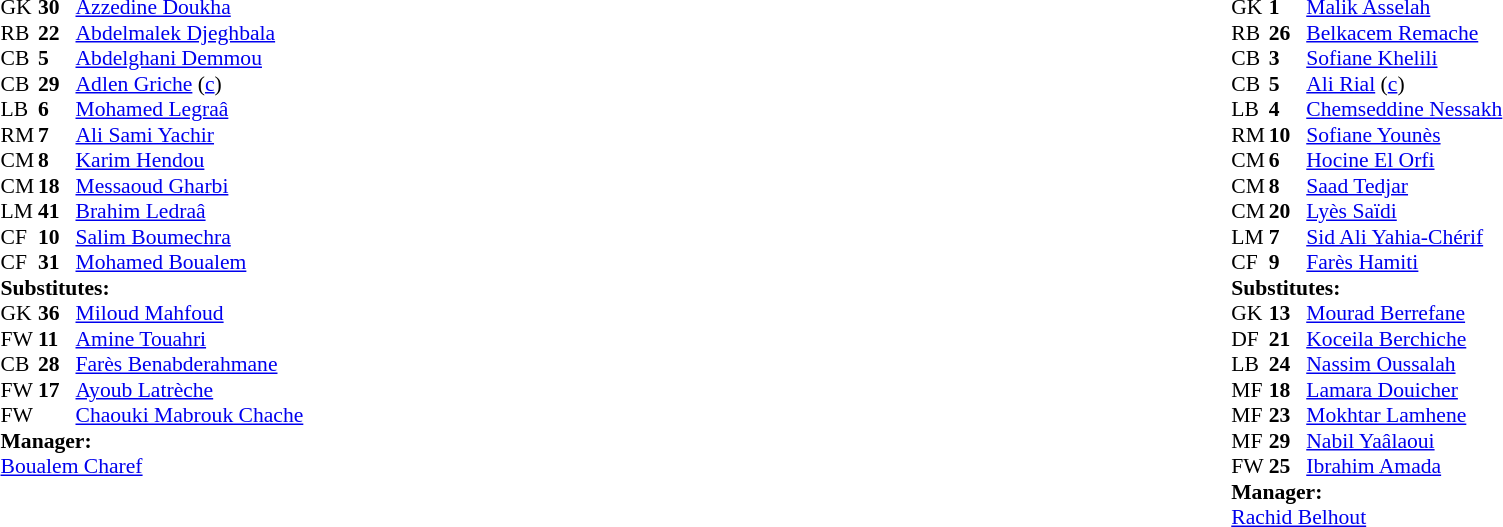<table width="100%">
<tr>
<td valign="top" width="50%"><br><table style="font-size: 90%" cellspacing="0" cellpadding="0">
<tr>
<td colspan="4"></td>
</tr>
<tr>
<th width="25"></th>
<th width="25"></th>
<th width="200"></th>
<th></th>
</tr>
<tr>
<td>GK</td>
<td><strong>30</strong></td>
<td> <a href='#'>Azzedine Doukha</a></td>
</tr>
<tr>
<td>RB</td>
<td><strong>22</strong></td>
<td> <a href='#'>Abdelmalek Djeghbala</a></td>
</tr>
<tr>
<td>CB</td>
<td><strong>5</strong></td>
<td> <a href='#'>Abdelghani Demmou</a></td>
</tr>
<tr>
<td>CB</td>
<td><strong>29</strong></td>
<td> <a href='#'>Adlen Griche</a> (<a href='#'>c</a>)</td>
<td></td>
<td></td>
</tr>
<tr>
<td>LB</td>
<td><strong>6</strong></td>
<td> <a href='#'>Mohamed Legraâ</a></td>
</tr>
<tr>
<td>RM</td>
<td><strong>7</strong></td>
<td> <a href='#'>Ali Sami Yachir</a></td>
<td></td>
<td></td>
</tr>
<tr>
<td>CM</td>
<td><strong>8</strong></td>
<td> <a href='#'>Karim Hendou</a></td>
</tr>
<tr>
<td>CM</td>
<td><strong>18</strong></td>
<td> <a href='#'>Messaoud Gharbi</a></td>
</tr>
<tr>
<td>LM</td>
<td><strong>41</strong></td>
<td> <a href='#'>Brahim Ledraâ</a></td>
<td></td>
<td></td>
</tr>
<tr>
<td>CF</td>
<td><strong>10</strong></td>
<td> <a href='#'>Salim Boumechra</a></td>
</tr>
<tr>
<td>CF</td>
<td><strong>31</strong></td>
<td> <a href='#'>Mohamed Boualem</a></td>
</tr>
<tr>
<td colspan=4><strong>Substitutes:</strong></td>
</tr>
<tr>
<td>GK</td>
<td><strong>36</strong></td>
<td> <a href='#'>Miloud Mahfoud</a></td>
</tr>
<tr>
<td>FW</td>
<td><strong>11</strong></td>
<td> <a href='#'>Amine Touahri</a></td>
<td></td>
<td></td>
</tr>
<tr>
<td>CB</td>
<td><strong>28</strong></td>
<td> <a href='#'>Farès Benabderahmane</a></td>
<td></td>
<td></td>
</tr>
<tr>
<td>FW</td>
<td><strong>17</strong></td>
<td> <a href='#'>Ayoub Latrèche</a></td>
</tr>
<tr>
<td>FW</td>
<td><strong> </strong></td>
<td> <a href='#'>Chaouki Mabrouk Chache</a></td>
<td></td>
<td></td>
</tr>
<tr>
<td colspan=4><strong>Manager:</strong></td>
</tr>
<tr>
<td colspan="4"> <a href='#'>Boualem Charef</a></td>
</tr>
</table>
</td>
<td valign="top"></td>
<td valign="top" width="50%"><br><table style="font-size: 90%" cellspacing="0" cellpadding="0" align="center">
<tr>
<td colspan="4"></td>
</tr>
<tr>
<th width="25"></th>
<th width="25"></th>
<th width="200"></th>
<th></th>
</tr>
<tr>
<td>GK</td>
<td><strong>1</strong></td>
<td> <a href='#'>Malik Asselah</a></td>
</tr>
<tr>
<td>RB</td>
<td><strong>26</strong></td>
<td> <a href='#'>Belkacem Remache</a></td>
</tr>
<tr>
<td>CB</td>
<td><strong>3</strong></td>
<td> <a href='#'>Sofiane Khelili</a></td>
</tr>
<tr>
<td>CB</td>
<td><strong>5</strong></td>
<td> <a href='#'>Ali Rial</a> (<a href='#'>c</a>)</td>
</tr>
<tr>
<td>LB</td>
<td><strong>4</strong></td>
<td> <a href='#'>Chemseddine Nessakh</a></td>
<td></td>
<td></td>
</tr>
<tr>
<td>RM</td>
<td><strong>10</strong></td>
<td> <a href='#'>Sofiane Younès</a></td>
</tr>
<tr>
<td>CM</td>
<td><strong>6</strong></td>
<td> <a href='#'>Hocine El Orfi</a></td>
</tr>
<tr>
<td>CM</td>
<td><strong>8</strong></td>
<td> <a href='#'>Saad Tedjar</a></td>
<td></td>
<td></td>
</tr>
<tr>
<td>CM</td>
<td><strong>20</strong></td>
<td> <a href='#'>Lyès Saïdi</a></td>
</tr>
<tr>
<td>LM</td>
<td><strong>7</strong></td>
<td> <a href='#'>Sid Ali Yahia-Chérif</a></td>
<td></td>
<td></td>
</tr>
<tr>
<td>CF</td>
<td><strong>9</strong></td>
<td> <a href='#'>Farès Hamiti</a></td>
</tr>
<tr>
<td colspan=4><strong>Substitutes:</strong></td>
</tr>
<tr>
<td>GK</td>
<td><strong>13</strong></td>
<td> <a href='#'>Mourad Berrefane</a></td>
</tr>
<tr>
<td>DF</td>
<td><strong>21</strong></td>
<td> <a href='#'>Koceila Berchiche</a></td>
</tr>
<tr>
<td>LB</td>
<td><strong>24</strong></td>
<td> <a href='#'>Nassim Oussalah</a></td>
<td></td>
<td></td>
</tr>
<tr>
<td>MF</td>
<td><strong>18</strong></td>
<td> <a href='#'>Lamara Douicher</a></td>
<td></td>
<td></td>
</tr>
<tr>
<td>MF</td>
<td><strong>23</strong></td>
<td> <a href='#'>Mokhtar Lamhene</a></td>
<td></td>
<td></td>
</tr>
<tr>
<td>MF</td>
<td><strong>29</strong></td>
<td> <a href='#'>Nabil Yaâlaoui</a></td>
</tr>
<tr>
<td>FW</td>
<td><strong>25</strong></td>
<td> <a href='#'>Ibrahim Amada</a></td>
</tr>
<tr>
<td colspan=4><strong>Manager:</strong></td>
</tr>
<tr>
<td colspan="4"> <a href='#'>Rachid Belhout</a></td>
</tr>
</table>
</td>
</tr>
</table>
